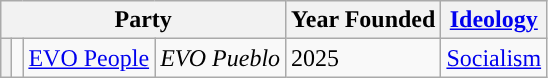<table class="wikitable">
<tr>
<th colspan="4">Party</th>
<th>Year Founded</th>
<th><a href='#'>Ideology</a></th>
</tr>
<tr>
<th style="background-color:"></th>
<td></td>
<td><a href='#'>EVO People</a></td>
<td><em>EVO Pueblo</em></td>
<td>2025</td>
<td><a href='#'>Socialism</a></td>
</tr>
</table>
